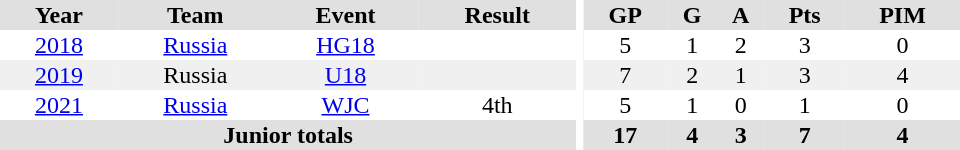<table border="0" cellpadding="1" cellspacing="0" ID="Table3" style="text-align:center; width:40em">
<tr ALIGN="center" bgcolor="#e0e0e0">
<th>Year</th>
<th>Team</th>
<th>Event</th>
<th>Result</th>
<th rowspan="100" bgcolor="#ffffff"></th>
<th>GP</th>
<th>G</th>
<th>A</th>
<th>Pts</th>
<th>PIM</th>
</tr>
<tr>
<td><a href='#'>2018</a></td>
<td><a href='#'>Russia</a></td>
<td><a href='#'>HG18</a></td>
<td></td>
<td>5</td>
<td>1</td>
<td>2</td>
<td>3</td>
<td>0</td>
</tr>
<tr bgcolor="#f0f0f0">
<td><a href='#'>2019</a></td>
<td>Russia</td>
<td><a href='#'>U18</a></td>
<td></td>
<td>7</td>
<td>2</td>
<td>1</td>
<td>3</td>
<td>4</td>
</tr>
<tr>
<td><a href='#'>2021</a></td>
<td><a href='#'>Russia</a></td>
<td><a href='#'>WJC</a></td>
<td>4th</td>
<td>5</td>
<td>1</td>
<td>0</td>
<td>1</td>
<td>0</td>
</tr>
<tr bgcolor="#e0e0e0">
<th colspan="4">Junior totals</th>
<th>17</th>
<th>4</th>
<th>3</th>
<th>7</th>
<th>4</th>
</tr>
</table>
